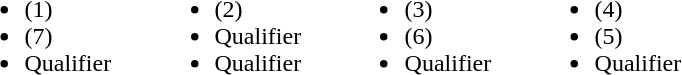<table>
<tr>
<td valign="top" width=20%><br><ul><li> (1)</li><li> (7)</li><li>Qualifier</li></ul></td>
<td valign="top" width=20%><br><ul><li> (2)</li><li>Qualifier</li><li>Qualifier</li></ul></td>
<td valign="top" width=20%><br><ul><li> (3)</li><li> (6)</li><li>Qualifier</li></ul></td>
<td valign="top" width=20%><br><ul><li> (4)</li><li> (5)</li><li>Qualifier</li></ul></td>
</tr>
</table>
